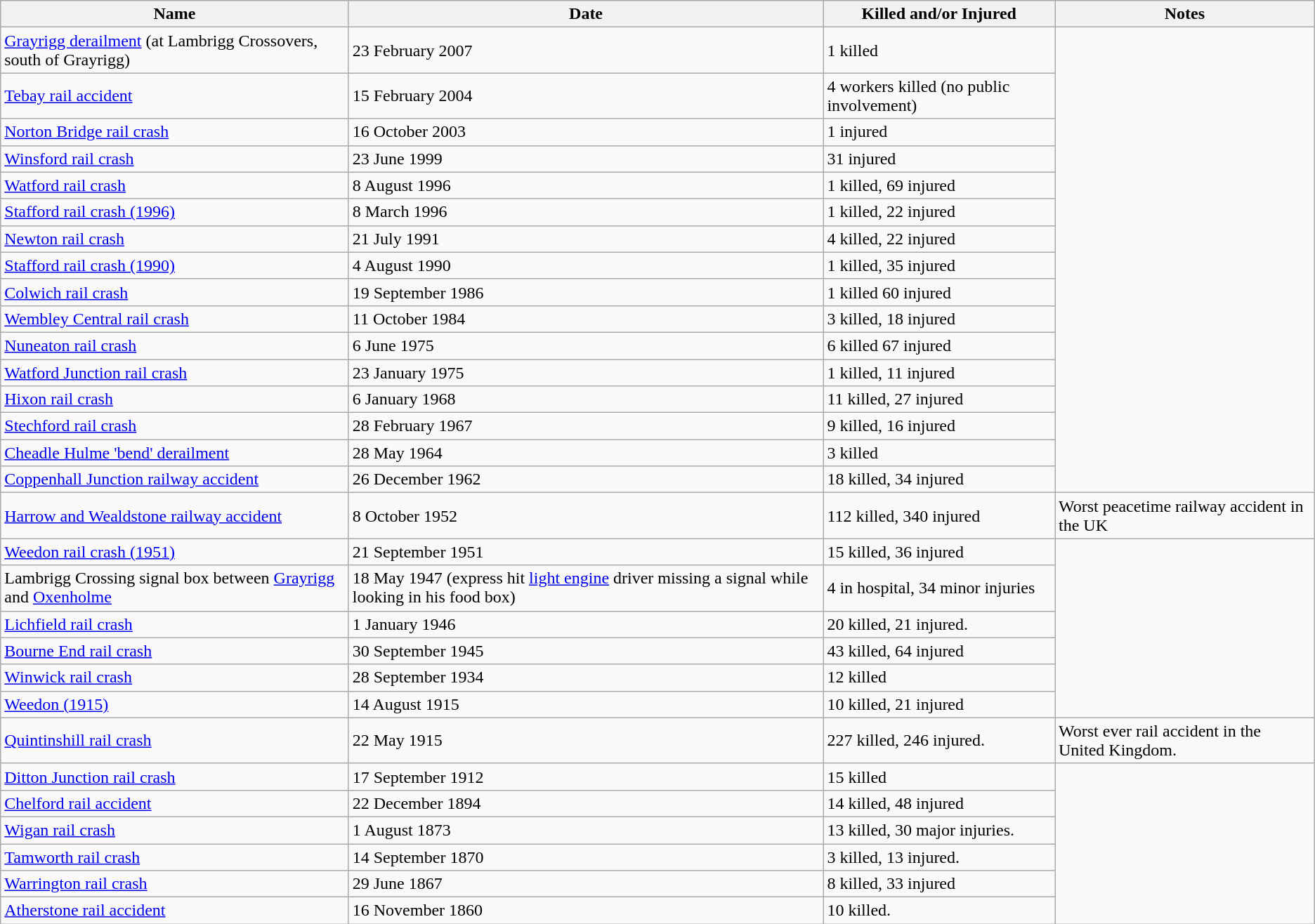<table class="wikitable">
<tr>
<th>Name</th>
<th>Date</th>
<th>Killed and/or Injured</th>
<th>Notes</th>
</tr>
<tr>
<td><a href='#'>Grayrigg derailment</a> (at Lambrigg Crossovers, south of Grayrigg)</td>
<td>23 February 2007</td>
<td>1 killed</td>
</tr>
<tr>
<td><a href='#'>Tebay rail accident</a></td>
<td>15 February 2004</td>
<td>4 workers killed (no public involvement)</td>
</tr>
<tr>
<td><a href='#'>Norton Bridge rail crash</a></td>
<td>16 October 2003</td>
<td>1 injured</td>
</tr>
<tr>
<td><a href='#'>Winsford rail crash</a></td>
<td>23 June 1999</td>
<td>31 injured</td>
</tr>
<tr>
<td><a href='#'>Watford rail crash</a></td>
<td>8 August 1996</td>
<td>1 killed, 69 injured</td>
</tr>
<tr>
<td><a href='#'>Stafford rail crash (1996)</a></td>
<td>8 March 1996</td>
<td>1 killed, 22 injured</td>
</tr>
<tr>
<td><a href='#'>Newton rail crash</a></td>
<td>21 July 1991</td>
<td>4 killed, 22 injured</td>
</tr>
<tr>
<td><a href='#'>Stafford rail crash (1990)</a></td>
<td>4 August 1990</td>
<td>1 killed, 35 injured</td>
</tr>
<tr>
<td><a href='#'>Colwich rail crash</a></td>
<td>19 September 1986</td>
<td>1 killed 60 injured</td>
</tr>
<tr>
<td><a href='#'>Wembley Central rail crash</a></td>
<td>11 October 1984</td>
<td>3 killed, 18 injured</td>
</tr>
<tr>
<td><a href='#'>Nuneaton rail crash</a></td>
<td>6 June 1975</td>
<td>6 killed 67 injured</td>
</tr>
<tr>
<td><a href='#'>Watford Junction rail crash</a></td>
<td>23 January 1975</td>
<td>1 killed, 11 injured</td>
</tr>
<tr>
<td><a href='#'>Hixon rail crash</a></td>
<td>6 January 1968</td>
<td>11 killed, 27 injured</td>
</tr>
<tr>
<td><a href='#'>Stechford rail crash</a></td>
<td>28 February 1967</td>
<td>9 killed, 16 injured</td>
</tr>
<tr>
<td><a href='#'>Cheadle Hulme 'bend' derailment</a></td>
<td>28 May 1964</td>
<td>3 killed</td>
</tr>
<tr>
<td><a href='#'>Coppenhall Junction railway accident</a></td>
<td>26 December 1962</td>
<td>18 killed, 34 injured</td>
</tr>
<tr>
<td><a href='#'>Harrow and Wealdstone railway accident</a></td>
<td>8 October 1952</td>
<td>112 killed, 340 injured</td>
<td>Worst peacetime railway accident in the UK</td>
</tr>
<tr>
<td><a href='#'>Weedon rail crash (1951)</a></td>
<td>21 September 1951</td>
<td>15 killed, 36 injured</td>
</tr>
<tr>
<td>Lambrigg Crossing signal box between <a href='#'>Grayrigg</a> and <a href='#'>Oxenholme</a></td>
<td>18 May 1947 (express hit <a href='#'>light engine</a> driver missing a signal while looking in his food box)</td>
<td>4 in hospital, 34 minor injuries</td>
</tr>
<tr>
<td><a href='#'>Lichfield rail crash</a></td>
<td>1 January 1946</td>
<td>20 killed, 21 injured.</td>
</tr>
<tr>
<td><a href='#'>Bourne End rail crash</a></td>
<td>30 September 1945</td>
<td>43 killed, 64 injured</td>
</tr>
<tr>
<td><a href='#'>Winwick rail crash</a></td>
<td>28 September 1934</td>
<td>12 killed</td>
</tr>
<tr>
<td><a href='#'>Weedon (1915)</a></td>
<td>14 August 1915</td>
<td>10 killed, 21 injured</td>
</tr>
<tr>
<td><a href='#'>Quintinshill rail crash</a></td>
<td>22 May 1915</td>
<td>227 killed, 246 injured.</td>
<td>Worst ever rail accident in the United Kingdom.</td>
</tr>
<tr>
<td><a href='#'>Ditton Junction rail crash</a></td>
<td>17 September 1912</td>
<td>15 killed</td>
</tr>
<tr>
<td><a href='#'>Chelford rail accident</a></td>
<td>22 December 1894</td>
<td>14 killed, 48 injured</td>
</tr>
<tr>
<td><a href='#'>Wigan rail crash</a></td>
<td>1 August 1873</td>
<td>13 killed, 30 major injuries.</td>
</tr>
<tr>
<td><a href='#'>Tamworth rail crash</a></td>
<td>14 September 1870</td>
<td>3 killed, 13 injured.</td>
</tr>
<tr>
<td><a href='#'>Warrington rail crash</a></td>
<td>29 June 1867</td>
<td>8 killed, 33 injured</td>
</tr>
<tr>
<td><a href='#'>Atherstone rail accident</a></td>
<td>16 November 1860</td>
<td>10 killed.</td>
</tr>
</table>
